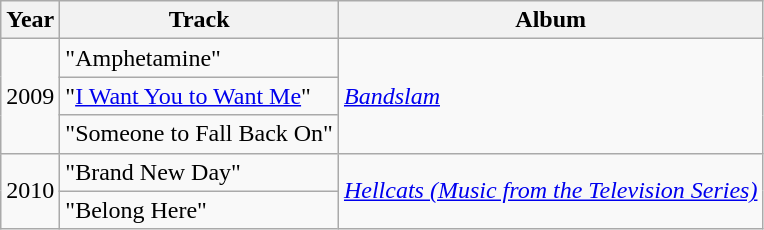<table class="wikitable sortable">
<tr>
<th>Year</th>
<th>Track</th>
<th>Album</th>
</tr>
<tr>
<td rowspan="3">2009</td>
<td>"Amphetamine"</td>
<td rowspan="3"><em><a href='#'>Bandslam</a></em></td>
</tr>
<tr>
<td>"<a href='#'>I Want You to Want Me</a>"</td>
</tr>
<tr>
<td>"Someone to Fall Back On"</td>
</tr>
<tr>
<td rowspan="2">2010</td>
<td>"Brand New Day"</td>
<td rowspan="2"><em><a href='#'>Hellcats (Music from the Television Series)</a></em></td>
</tr>
<tr>
<td>"Belong Here"</td>
</tr>
</table>
